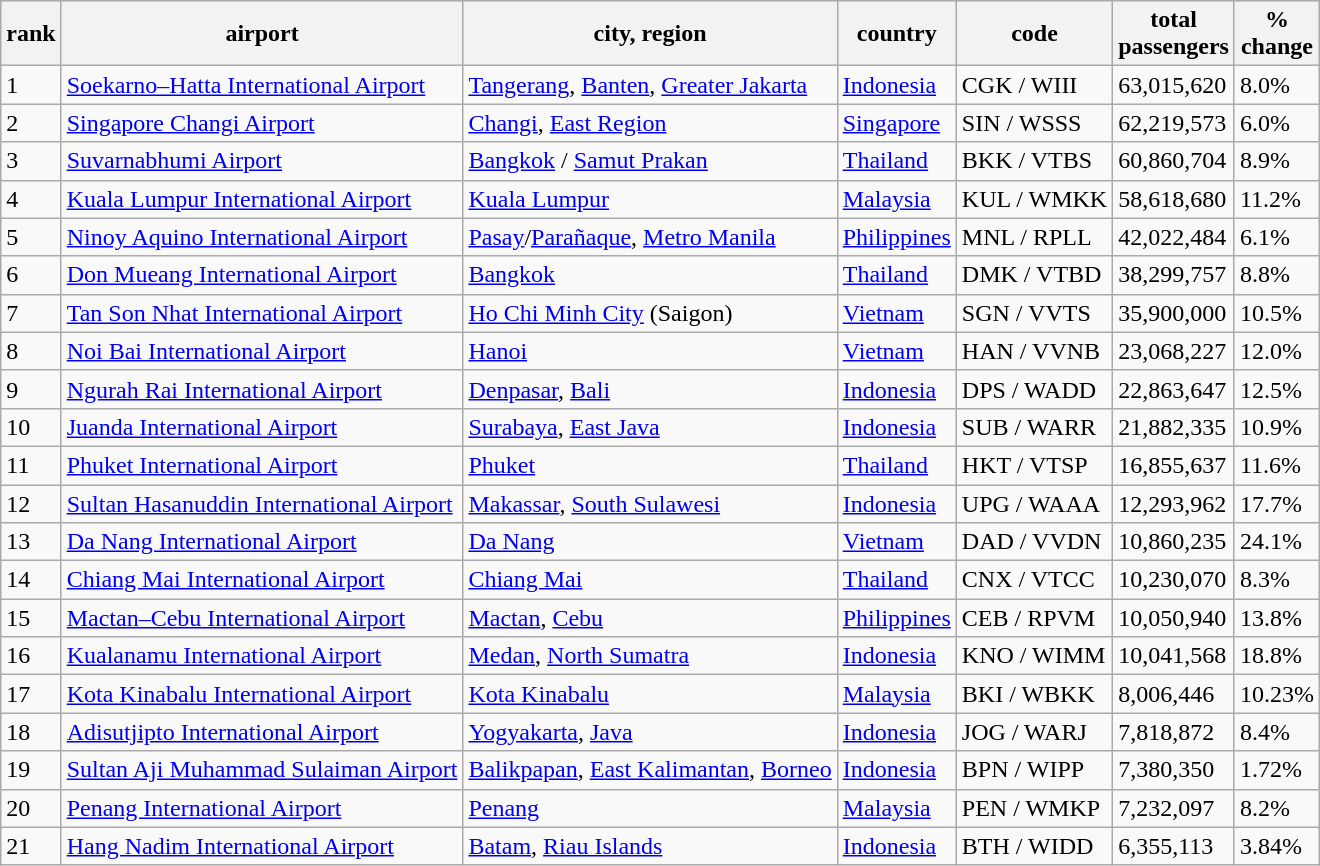<table class="wikitable sortable">
<tr>
<th>rank</th>
<th>airport</th>
<th>city, region</th>
<th>country</th>
<th>code<br><small></small></th>
<th>total<br>passengers</th>
<th>%<br>change</th>
</tr>
<tr>
<td>1</td>
<td><a href='#'>Soekarno–Hatta International Airport</a></td>
<td><a href='#'>Tangerang</a>, <a href='#'>Banten</a>, <a href='#'>Greater Jakarta</a></td>
<td><a href='#'>Indonesia</a></td>
<td>CGK / WIII</td>
<td>63,015,620</td>
<td>8.0%</td>
</tr>
<tr>
<td>2</td>
<td><a href='#'>Singapore Changi Airport</a></td>
<td><a href='#'>Changi</a>, <a href='#'>East Region</a></td>
<td><a href='#'>Singapore</a></td>
<td>SIN / WSSS</td>
<td>62,219,573</td>
<td>6.0%</td>
</tr>
<tr>
<td>3</td>
<td><a href='#'>Suvarnabhumi Airport</a></td>
<td><a href='#'>Bangkok</a> / <a href='#'>Samut Prakan</a></td>
<td><a href='#'>Thailand</a></td>
<td>BKK / VTBS</td>
<td>60,860,704</td>
<td>8.9%</td>
</tr>
<tr>
<td>4</td>
<td><a href='#'>Kuala Lumpur International Airport</a></td>
<td><a href='#'>Kuala Lumpur</a></td>
<td><a href='#'>Malaysia</a></td>
<td>KUL / WMKK</td>
<td>58,618,680</td>
<td>11.2%</td>
</tr>
<tr>
<td>5</td>
<td><a href='#'>Ninoy Aquino International Airport</a></td>
<td><a href='#'>Pasay</a>/<a href='#'>Parañaque</a>, <a href='#'>Metro Manila</a></td>
<td><a href='#'>Philippines</a></td>
<td>MNL / RPLL</td>
<td>42,022,484</td>
<td>6.1%</td>
</tr>
<tr>
<td>6</td>
<td><a href='#'>Don Mueang International Airport</a></td>
<td><a href='#'>Bangkok</a></td>
<td><a href='#'>Thailand</a></td>
<td>DMK / VTBD</td>
<td>38,299,757</td>
<td>8.8%</td>
</tr>
<tr>
<td>7</td>
<td><a href='#'>Tan Son Nhat International Airport</a></td>
<td><a href='#'>Ho Chi Minh City</a> (Saigon)</td>
<td><a href='#'>Vietnam</a></td>
<td>SGN / VVTS</td>
<td>35,900,000</td>
<td>10.5%</td>
</tr>
<tr>
<td>8</td>
<td><a href='#'>Noi Bai International Airport</a></td>
<td><a href='#'>Hanoi</a></td>
<td><a href='#'>Vietnam</a></td>
<td>HAN / VVNB</td>
<td>23,068,227</td>
<td>12.0%</td>
</tr>
<tr>
<td>9</td>
<td><a href='#'>Ngurah Rai International Airport</a></td>
<td><a href='#'>Denpasar</a>, <a href='#'>Bali</a></td>
<td><a href='#'>Indonesia</a></td>
<td>DPS / WADD</td>
<td>22,863,647</td>
<td>12.5%</td>
</tr>
<tr>
<td>10</td>
<td><a href='#'>Juanda International Airport</a></td>
<td><a href='#'>Surabaya</a>, <a href='#'>East Java</a></td>
<td><a href='#'>Indonesia</a></td>
<td>SUB / WARR</td>
<td>21,882,335</td>
<td>10.9%</td>
</tr>
<tr>
<td>11</td>
<td><a href='#'>Phuket International Airport</a></td>
<td><a href='#'>Phuket</a></td>
<td><a href='#'>Thailand</a></td>
<td>HKT / VTSP</td>
<td>16,855,637</td>
<td>11.6%</td>
</tr>
<tr>
<td>12</td>
<td><a href='#'>Sultan Hasanuddin International Airport</a></td>
<td><a href='#'>Makassar</a>, <a href='#'>South Sulawesi</a></td>
<td><a href='#'>Indonesia</a></td>
<td>UPG / WAAA</td>
<td>12,293,962</td>
<td>17.7%</td>
</tr>
<tr>
<td>13</td>
<td><a href='#'>Da Nang International Airport</a></td>
<td><a href='#'>Da Nang</a></td>
<td><a href='#'>Vietnam</a></td>
<td>DAD / VVDN</td>
<td>10,860,235</td>
<td>24.1%</td>
</tr>
<tr>
<td>14</td>
<td><a href='#'>Chiang Mai International Airport</a></td>
<td><a href='#'>Chiang Mai</a></td>
<td><a href='#'>Thailand</a></td>
<td>CNX / VTCC</td>
<td>10,230,070</td>
<td>8.3%</td>
</tr>
<tr>
<td>15</td>
<td><a href='#'>Mactan–Cebu International Airport</a></td>
<td><a href='#'>Mactan</a>, <a href='#'>Cebu</a></td>
<td><a href='#'>Philippines</a></td>
<td>CEB / RPVM</td>
<td>10,050,940</td>
<td>13.8%</td>
</tr>
<tr>
<td>16</td>
<td><a href='#'>Kualanamu International Airport</a></td>
<td><a href='#'>Medan</a>, <a href='#'>North Sumatra</a></td>
<td><a href='#'>Indonesia</a></td>
<td>KNO / WIMM</td>
<td>10,041,568</td>
<td>18.8%</td>
</tr>
<tr>
<td>17</td>
<td><a href='#'>Kota Kinabalu International Airport</a></td>
<td><a href='#'>Kota Kinabalu</a></td>
<td><a href='#'>Malaysia</a></td>
<td>BKI / WBKK</td>
<td>8,006,446</td>
<td>10.23%</td>
</tr>
<tr>
<td>18</td>
<td><a href='#'>Adisutjipto International Airport</a></td>
<td><a href='#'>Yogyakarta</a>, <a href='#'>Java</a></td>
<td><a href='#'>Indonesia</a></td>
<td>JOG / WARJ</td>
<td>7,818,872</td>
<td>8.4%</td>
</tr>
<tr>
<td>19</td>
<td><a href='#'>Sultan Aji Muhammad Sulaiman Airport</a></td>
<td><a href='#'>Balikpapan</a>, <a href='#'>East Kalimantan</a>, <a href='#'>Borneo</a></td>
<td><a href='#'>Indonesia</a></td>
<td>BPN / WIPP</td>
<td>7,380,350</td>
<td>1.72%</td>
</tr>
<tr>
<td>20</td>
<td><a href='#'>Penang International Airport</a></td>
<td><a href='#'>Penang</a></td>
<td><a href='#'>Malaysia</a></td>
<td>PEN / WMKP</td>
<td>7,232,097</td>
<td>8.2%</td>
</tr>
<tr>
<td>21</td>
<td><a href='#'>Hang Nadim International Airport</a></td>
<td><a href='#'>Batam</a>, <a href='#'>Riau Islands</a></td>
<td><a href='#'>Indonesia</a></td>
<td>BTH / WIDD</td>
<td>6,355,113</td>
<td>3.84%</td>
</tr>
</table>
